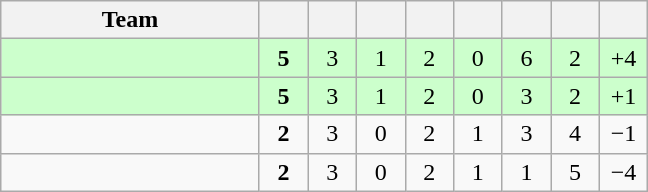<table class="wikitable" style="text-align: center;">
<tr>
<th width="165">Team</th>
<th width="25"></th>
<th width="25"></th>
<th width="25"></th>
<th width="25"></th>
<th width="25"></th>
<th width="25"></th>
<th width="25"></th>
<th width="25"></th>
</tr>
<tr bgcolor=#ccffcc>
<td align="left"></td>
<td><strong>5</strong></td>
<td>3</td>
<td>1</td>
<td>2</td>
<td>0</td>
<td>6</td>
<td>2</td>
<td>+4</td>
</tr>
<tr bgcolor=#ccffcc>
<td align="left"></td>
<td><strong>5</strong></td>
<td>3</td>
<td>1</td>
<td>2</td>
<td>0</td>
<td>3</td>
<td>2</td>
<td>+1</td>
</tr>
<tr>
<td align=left></td>
<td><strong>2</strong></td>
<td>3</td>
<td>0</td>
<td>2</td>
<td>1</td>
<td>3</td>
<td>4</td>
<td>−1</td>
</tr>
<tr>
<td align=left></td>
<td><strong>2</strong></td>
<td>3</td>
<td>0</td>
<td>2</td>
<td>1</td>
<td>1</td>
<td>5</td>
<td>−4</td>
</tr>
</table>
